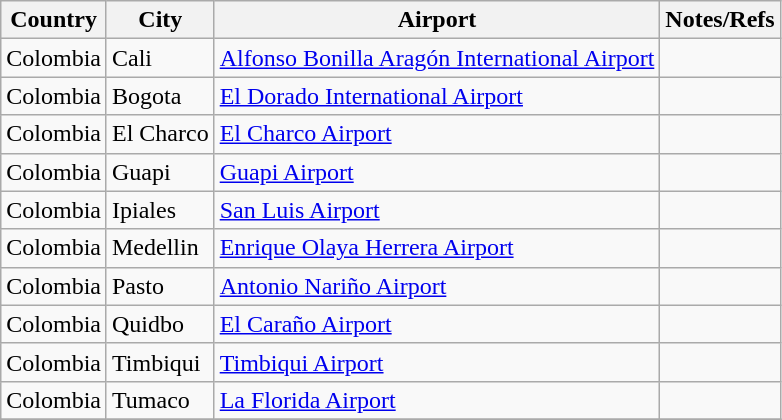<table class="wikitable" style="border-collapse:collapse;">
<tr>
<th>Country</th>
<th>City</th>
<th>Airport</th>
<th>Notes/Refs</th>
</tr>
<tr>
<td>Colombia</td>
<td>Cali</td>
<td><a href='#'>Alfonso Bonilla Aragón International Airport</a></td>
<td></td>
</tr>
<tr>
<td>Colombia</td>
<td>Bogota</td>
<td><a href='#'>El Dorado International Airport</a></td>
<td></td>
</tr>
<tr>
<td>Colombia</td>
<td>El Charco</td>
<td><a href='#'>El Charco Airport</a></td>
<td></td>
</tr>
<tr>
<td>Colombia</td>
<td>Guapi</td>
<td><a href='#'>Guapi Airport</a></td>
<td></td>
</tr>
<tr>
<td>Colombia</td>
<td>Ipiales</td>
<td><a href='#'>San Luis Airport</a></td>
<td></td>
</tr>
<tr>
<td>Colombia</td>
<td>Medellin</td>
<td><a href='#'>Enrique Olaya Herrera Airport</a></td>
<td></td>
</tr>
<tr>
<td>Colombia</td>
<td>Pasto</td>
<td><a href='#'>Antonio Nariño Airport</a></td>
<td></td>
</tr>
<tr>
<td>Colombia</td>
<td>Quidbo</td>
<td><a href='#'>El Caraño Airport</a></td>
<td></td>
</tr>
<tr>
<td>Colombia</td>
<td>Timbiqui</td>
<td><a href='#'>Timbiqui Airport</a></td>
<td></td>
</tr>
<tr>
<td>Colombia</td>
<td>Tumaco</td>
<td><a href='#'>La Florida Airport</a></td>
<td></td>
</tr>
<tr>
</tr>
</table>
